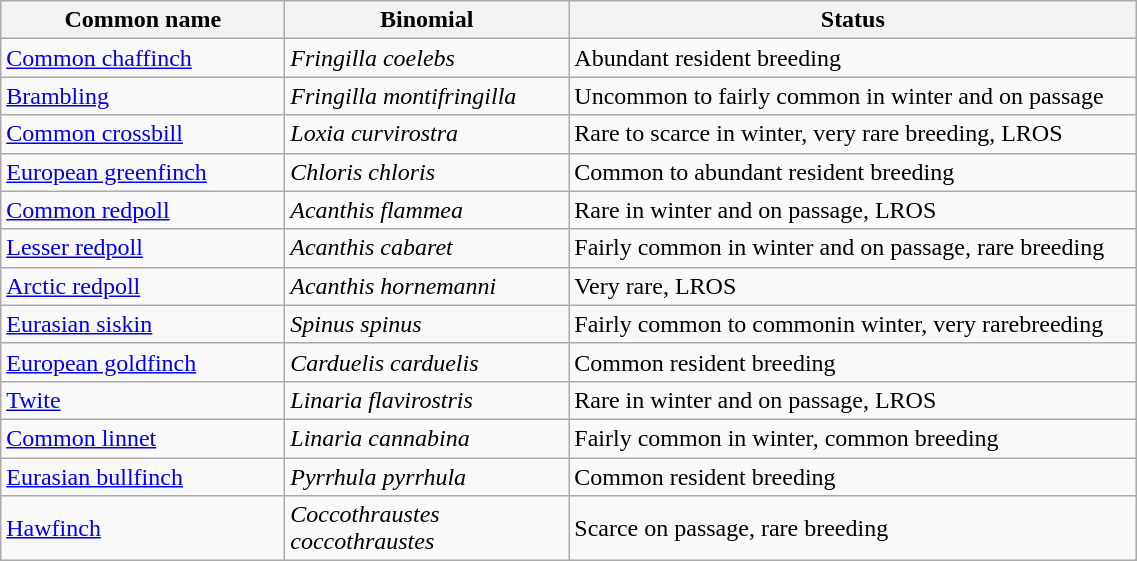<table width=60% class="wikitable">
<tr>
<th width=25%>Common name</th>
<th width=25%>Binomial</th>
<th width=50%>Status</th>
</tr>
<tr>
<td><a href='#'>Common chaffinch</a></td>
<td><em>Fringilla coelebs</em></td>
<td>Abundant resident breeding</td>
</tr>
<tr>
<td><a href='#'>Brambling</a></td>
<td><em>Fringilla montifringilla</em></td>
<td>Uncommon to fairly common in winter and on passage</td>
</tr>
<tr>
<td><a href='#'>Common crossbill</a></td>
<td><em>Loxia curvirostra</em></td>
<td>Rare to scarce in winter, very rare breeding, LROS</td>
</tr>
<tr>
<td><a href='#'>European greenfinch</a></td>
<td><em>Chloris chloris</em></td>
<td>Common to abundant resident breeding</td>
</tr>
<tr>
<td><a href='#'>Common redpoll</a></td>
<td><em>Acanthis flammea</em></td>
<td>Rare in winter and on passage, LROS</td>
</tr>
<tr>
<td><a href='#'>Lesser redpoll</a></td>
<td><em>Acanthis cabaret</em></td>
<td>Fairly common in winter and on passage, rare breeding</td>
</tr>
<tr>
<td><a href='#'>Arctic redpoll</a></td>
<td><em>Acanthis hornemanni</em></td>
<td>Very rare, LROS</td>
</tr>
<tr>
<td><a href='#'>Eurasian siskin</a></td>
<td><em>Spinus spinus</em></td>
<td>Fairly common to commonin winter, very rarebreeding</td>
</tr>
<tr>
<td><a href='#'>European goldfinch</a></td>
<td><em>Carduelis carduelis</em></td>
<td>Common resident breeding</td>
</tr>
<tr>
<td><a href='#'>Twite</a></td>
<td><em>Linaria flavirostris</em></td>
<td>Rare in winter and on passage, LROS</td>
</tr>
<tr>
<td><a href='#'>Common linnet</a></td>
<td><em>Linaria cannabina</em></td>
<td>Fairly common in winter, common breeding</td>
</tr>
<tr>
<td><a href='#'>Eurasian bullfinch</a></td>
<td><em>Pyrrhula pyrrhula</em></td>
<td>Common resident breeding</td>
</tr>
<tr>
<td><a href='#'>Hawfinch</a></td>
<td><em>Coccothraustes coccothraustes</em></td>
<td>Scarce on passage, rare breeding</td>
</tr>
</table>
